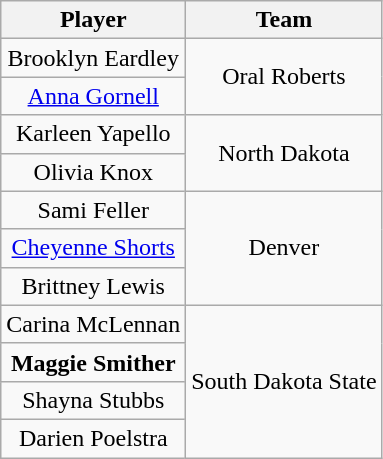<table class="wikitable" style="text-align: center;">
<tr>
<th>Player</th>
<th>Team</th>
</tr>
<tr>
<td>Brooklyn Eardley</td>
<td rowspan=2>Oral Roberts</td>
</tr>
<tr>
<td><a href='#'>Anna Gornell</a></td>
</tr>
<tr>
<td>Karleen Yapello</td>
<td rowspan=2>North Dakota</td>
</tr>
<tr>
<td>Olivia Knox</td>
</tr>
<tr>
<td>Sami Feller</td>
<td rowspan=3>Denver</td>
</tr>
<tr>
<td><a href='#'>Cheyenne Shorts</a></td>
</tr>
<tr>
<td>Brittney Lewis</td>
</tr>
<tr>
<td>Carina McLennan</td>
<td rowspan=4>South Dakota State</td>
</tr>
<tr>
<td><strong>Maggie Smither</strong></td>
</tr>
<tr>
<td>Shayna Stubbs</td>
</tr>
<tr>
<td>Darien Poelstra</td>
</tr>
</table>
